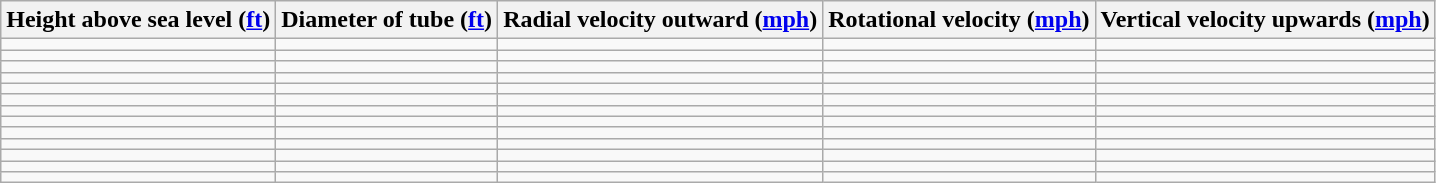<table class="wikitable">
<tr>
<th>Height above sea level (<a href='#'>ft</a>)</th>
<th>Diameter of tube (<a href='#'>ft</a>)</th>
<th>Radial velocity outward (<a href='#'>mph</a>)</th>
<th>Rotational velocity (<a href='#'>mph</a>)</th>
<th>Vertical velocity upwards (<a href='#'>mph</a>)</th>
</tr>
<tr>
<td></td>
<td></td>
<td></td>
<td></td>
<td></td>
</tr>
<tr>
<td></td>
<td></td>
<td></td>
<td></td>
<td></td>
</tr>
<tr>
<td></td>
<td></td>
<td></td>
<td></td>
<td></td>
</tr>
<tr>
<td></td>
<td></td>
<td></td>
<td></td>
<td></td>
</tr>
<tr>
<td></td>
<td></td>
<td></td>
<td></td>
<td></td>
</tr>
<tr>
<td></td>
<td></td>
<td></td>
<td></td>
<td></td>
</tr>
<tr>
<td></td>
<td></td>
<td></td>
<td></td>
<td></td>
</tr>
<tr>
<td></td>
<td></td>
<td></td>
<td></td>
<td></td>
</tr>
<tr>
<td></td>
<td></td>
<td></td>
<td></td>
<td></td>
</tr>
<tr>
<td></td>
<td></td>
<td></td>
<td></td>
<td></td>
</tr>
<tr>
<td></td>
<td></td>
<td></td>
<td></td>
<td></td>
</tr>
<tr>
<td></td>
<td></td>
<td></td>
<td></td>
<td></td>
</tr>
<tr>
<td></td>
<td></td>
<td></td>
<td></td>
<td></td>
</tr>
</table>
